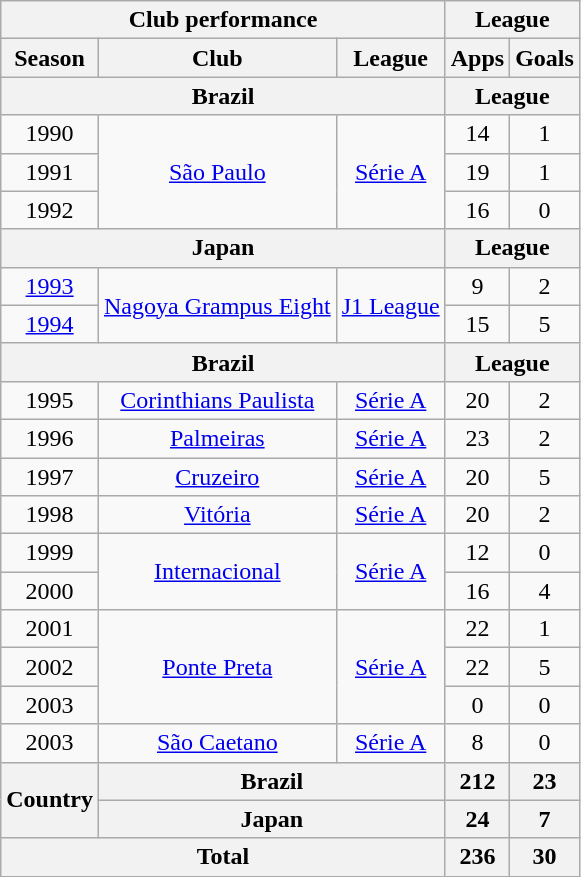<table class="wikitable" style="text-align:center;">
<tr>
<th colspan=3>Club performance</th>
<th colspan=2>League</th>
</tr>
<tr>
<th>Season</th>
<th>Club</th>
<th>League</th>
<th>Apps</th>
<th>Goals</th>
</tr>
<tr>
<th colspan=3>Brazil</th>
<th colspan=2>League</th>
</tr>
<tr>
<td>1990</td>
<td rowspan="3"><a href='#'>São Paulo</a></td>
<td rowspan="3"><a href='#'>Série A</a></td>
<td>14</td>
<td>1</td>
</tr>
<tr>
<td>1991</td>
<td>19</td>
<td>1</td>
</tr>
<tr>
<td>1992</td>
<td>16</td>
<td>0</td>
</tr>
<tr>
<th colspan=3>Japan</th>
<th colspan=2>League</th>
</tr>
<tr>
<td><a href='#'>1993</a></td>
<td rowspan="2"><a href='#'>Nagoya Grampus Eight</a></td>
<td rowspan="2"><a href='#'>J1 League</a></td>
<td>9</td>
<td>2</td>
</tr>
<tr>
<td><a href='#'>1994</a></td>
<td>15</td>
<td>5</td>
</tr>
<tr>
<th colspan=3>Brazil</th>
<th colspan=2>League</th>
</tr>
<tr>
<td>1995</td>
<td><a href='#'>Corinthians Paulista</a></td>
<td><a href='#'>Série A</a></td>
<td>20</td>
<td>2</td>
</tr>
<tr>
<td>1996</td>
<td><a href='#'>Palmeiras</a></td>
<td><a href='#'>Série A</a></td>
<td>23</td>
<td>2</td>
</tr>
<tr>
<td>1997</td>
<td><a href='#'>Cruzeiro</a></td>
<td><a href='#'>Série A</a></td>
<td>20</td>
<td>5</td>
</tr>
<tr>
<td>1998</td>
<td><a href='#'>Vitória</a></td>
<td><a href='#'>Série A</a></td>
<td>20</td>
<td>2</td>
</tr>
<tr>
<td>1999</td>
<td rowspan="2"><a href='#'>Internacional</a></td>
<td rowspan="2"><a href='#'>Série A</a></td>
<td>12</td>
<td>0</td>
</tr>
<tr>
<td>2000</td>
<td>16</td>
<td>4</td>
</tr>
<tr>
<td>2001</td>
<td rowspan="3"><a href='#'>Ponte Preta</a></td>
<td rowspan="3"><a href='#'>Série A</a></td>
<td>22</td>
<td>1</td>
</tr>
<tr>
<td>2002</td>
<td>22</td>
<td>5</td>
</tr>
<tr>
<td>2003</td>
<td>0</td>
<td>0</td>
</tr>
<tr>
<td>2003</td>
<td><a href='#'>São Caetano</a></td>
<td><a href='#'>Série A</a></td>
<td>8</td>
<td>0</td>
</tr>
<tr>
<th rowspan=2>Country</th>
<th colspan=2>Brazil</th>
<th>212</th>
<th>23</th>
</tr>
<tr>
<th colspan=2>Japan</th>
<th>24</th>
<th>7</th>
</tr>
<tr>
<th colspan=3>Total</th>
<th>236</th>
<th>30</th>
</tr>
</table>
